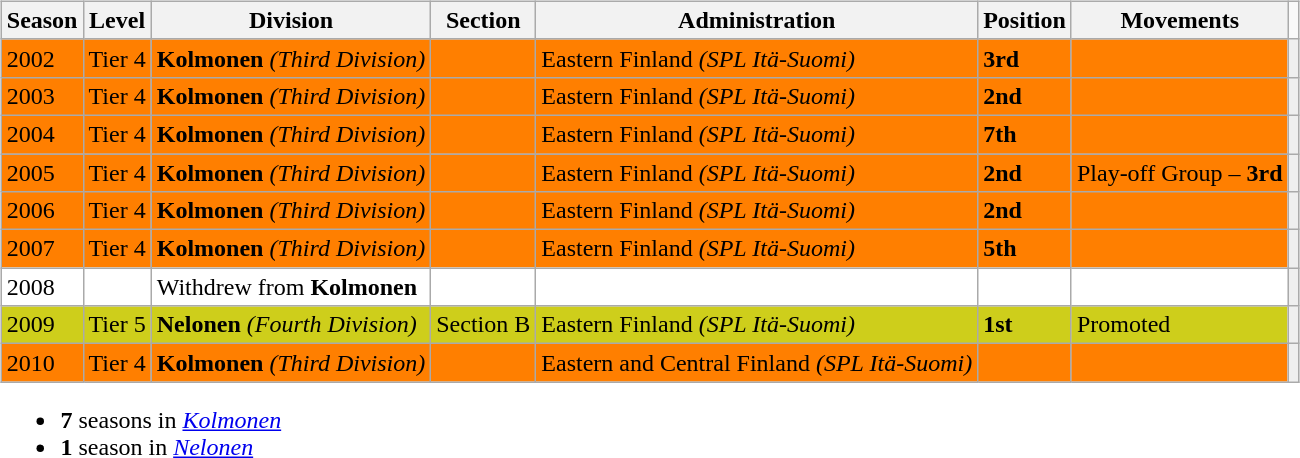<table>
<tr>
<td valign="top" width=0%><br><table class="wikitable">
<tr style="background:#f0f6fa;">
<th><strong>Season</strong></th>
<th><strong>Level</strong></th>
<th><strong>Division</strong></th>
<th><strong>Section</strong></th>
<th><strong>Administration</strong></th>
<th><strong>Position</strong></th>
<th><strong>Movements</strong></th>
</tr>
<tr>
<td style="background:#FF7F00;">2002</td>
<td style="background:#FF7F00;">Tier 4</td>
<td style="background:#FF7F00;"><strong>Kolmonen</strong> <em>(Third Division)</em></td>
<td style="background:#FF7F00;"></td>
<td style="background:#FF7F00;">Eastern Finland <em>(SPL Itä-Suomi)</em></td>
<td style="background:#FF7F00;"><strong>3rd</strong></td>
<td style="background:#FF7F00;"></td>
<th style="background:#efefef;"></th>
</tr>
<tr>
<td style="background:#FF7F00;">2003</td>
<td style="background:#FF7F00;">Tier 4</td>
<td style="background:#FF7F00;"><strong>Kolmonen</strong> <em>(Third Division)</em></td>
<td style="background:#FF7F00;"></td>
<td style="background:#FF7F00;">Eastern Finland <em>(SPL Itä-Suomi)</em></td>
<td style="background:#FF7F00;"><strong>2nd</strong></td>
<td style="background:#FF7F00;"></td>
<th style="background:#efefef;"></th>
</tr>
<tr>
<td style="background:#FF7F00;">2004</td>
<td style="background:#FF7F00;">Tier 4</td>
<td style="background:#FF7F00;"><strong>Kolmonen</strong> <em>(Third Division)</em></td>
<td style="background:#FF7F00;"></td>
<td style="background:#FF7F00;">Eastern Finland <em>(SPL Itä-Suomi)</em></td>
<td style="background:#FF7F00;"><strong>7th</strong></td>
<td style="background:#FF7F00;"></td>
<th style="background:#efefef;"></th>
</tr>
<tr>
<td style="background:#FF7F00;">2005</td>
<td style="background:#FF7F00;">Tier 4</td>
<td style="background:#FF7F00;"><strong>Kolmonen</strong> <em>(Third Division)</em></td>
<td style="background:#FF7F00;"></td>
<td style="background:#FF7F00;">Eastern Finland <em>(SPL Itä-Suomi)</em></td>
<td style="background:#FF7F00;"><strong>2nd</strong></td>
<td style="background:#FF7F00;">Play-off Group – <strong>3rd</strong></td>
<th style="background:#efefef;"></th>
</tr>
<tr>
<td style="background:#FF7F00;">2006</td>
<td style="background:#FF7F00;">Tier 4</td>
<td style="background:#FF7F00;"><strong>Kolmonen</strong> <em>(Third Division)</em></td>
<td style="background:#FF7F00;"></td>
<td style="background:#FF7F00;">Eastern Finland <em>(SPL Itä-Suomi)</em></td>
<td style="background:#FF7F00;"><strong>2nd</strong></td>
<td style="background:#FF7F00;"></td>
<th style="background:#efefef;"></th>
</tr>
<tr>
<td style="background:#FF7F00;">2007</td>
<td style="background:#FF7F00;">Tier 4</td>
<td style="background:#FF7F00;"><strong>Kolmonen</strong> <em>(Third Division)</em></td>
<td style="background:#FF7F00;"></td>
<td style="background:#FF7F00;">Eastern Finland <em>(SPL Itä-Suomi)</em></td>
<td style="background:#FF7F00;"><strong>5th</strong></td>
<td style="background:#FF7F00;"></td>
<th style="background:#efefef;"></th>
</tr>
<tr>
<td style="background:#FFFFFF;">2008</td>
<td style="background:#FFFFFF;"></td>
<td style="background:#FFFFFF;">Withdrew from <strong>Kolmonen</strong></td>
<td style="background:#FFFFFF;"></td>
<td style="background:#FFFFFF;"></td>
<td style="background:#FFFFFF;"></td>
<td style="background:#FFFFFF;"></td>
<th style="background:#efefef;"></th>
</tr>
<tr>
<td style="background:#CECE1B;">2009</td>
<td style="background:#CECE1B;">Tier 5</td>
<td style="background:#CECE1B;"><strong>Nelonen</strong> <em>(Fourth Division)</em></td>
<td style="background:#CECE1B;">Section B</td>
<td style="background:#CECE1B;">Eastern Finland <em>(SPL Itä-Suomi)</em></td>
<td style="background:#CECE1B;"><strong>1st</strong></td>
<td style="background:#CECE1B;">Promoted</td>
<th style="background:#efefef;"></th>
</tr>
<tr>
<td style="background:#FF7F00;">2010</td>
<td style="background:#FF7F00;">Tier 4</td>
<td style="background:#FF7F00;"><strong>Kolmonen</strong> <em>(Third Division)</em></td>
<td style="background:#FF7F00;"></td>
<td style="background:#FF7F00;">Eastern and Central Finland <em>(SPL Itä-Suomi)</em></td>
<td style="background:#FF7F00;"></td>
<td style="background:#FF7F00;"></td>
<th style="background:#efefef;"></th>
</tr>
</table>
<ul><li><strong>7</strong> seasons in <em><a href='#'>Kolmonen</a></em></li><li><strong>1</strong> season in <em><a href='#'>Nelonen</a></em></li></ul></td>
</tr>
</table>
